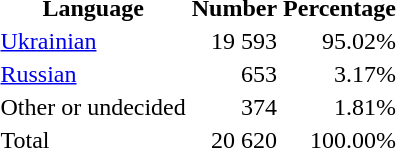<table class="standard">
<tr>
<th>Language</th>
<th>Number</th>
<th>Percentage</th>
</tr>
<tr>
<td><a href='#'>Ukrainian</a></td>
<td align="right">19 593</td>
<td align="right">95.02%</td>
</tr>
<tr>
<td><a href='#'>Russian</a></td>
<td align="right">653</td>
<td align="right">3.17%</td>
</tr>
<tr>
<td>Other or undecided</td>
<td align="right">374</td>
<td align="right">1.81%</td>
</tr>
<tr>
<td>Total</td>
<td align="right">20 620</td>
<td align="right">100.00%</td>
</tr>
</table>
